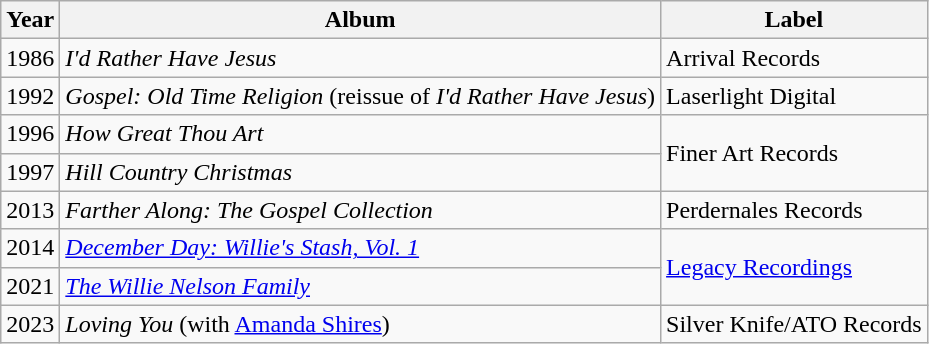<table class="wikitable">
<tr>
<th>Year</th>
<th>Album</th>
<th>Label</th>
</tr>
<tr>
<td>1986</td>
<td><em>I'd Rather Have Jesus</em></td>
<td>Arrival Records</td>
</tr>
<tr>
<td>1992</td>
<td><em>Gospel: Old Time Religion</em> (reissue of <em>I'd Rather Have Jesus</em>)</td>
<td>Laserlight Digital</td>
</tr>
<tr>
<td>1996</td>
<td><em>How Great Thou Art</em></td>
<td rowspan="2">Finer Art Records</td>
</tr>
<tr>
<td>1997</td>
<td><em>Hill Country Christmas</em></td>
</tr>
<tr>
<td>2013</td>
<td><em>Farther Along: The Gospel Collection</em></td>
<td>Perdernales Records</td>
</tr>
<tr>
<td>2014</td>
<td><em><a href='#'>December Day: Willie's Stash, Vol. 1</a></em></td>
<td rowspan="2"><a href='#'>Legacy Recordings</a></td>
</tr>
<tr>
<td>2021</td>
<td><em><a href='#'>The Willie Nelson Family</a></em></td>
</tr>
<tr>
<td>2023</td>
<td><em>Loving You</em> (with <a href='#'>Amanda Shires</a>)</td>
<td>Silver Knife/ATO Records</td>
</tr>
</table>
